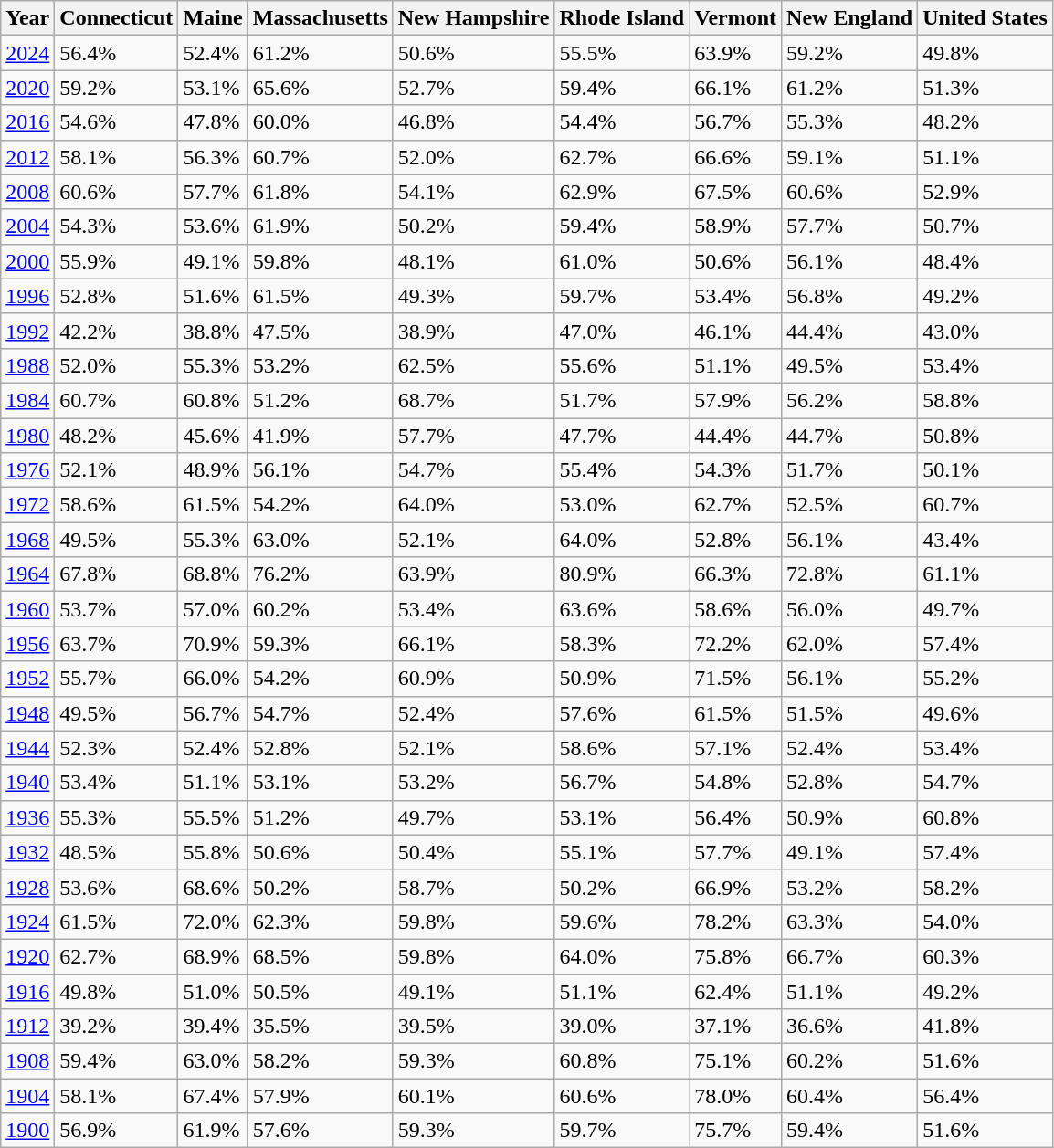<table class="wikitable table">
<tr>
<th>Year</th>
<th>Connecticut</th>
<th>Maine</th>
<th>Massachusetts</th>
<th>New Hampshire</th>
<th>Rhode Island</th>
<th>Vermont</th>
<th>New England</th>
<th>United States</th>
</tr>
<tr>
<td><a href='#'>2024</a></td>
<td>56.4%</td>
<td>52.4%</td>
<td>61.2%</td>
<td>50.6%</td>
<td>55.5%</td>
<td>63.9%</td>
<td>59.2%</td>
<td>49.8%</td>
</tr>
<tr>
<td><a href='#'>2020</a></td>
<td>59.2%</td>
<td>53.1%</td>
<td>65.6%</td>
<td>52.7%</td>
<td>59.4%</td>
<td>66.1%</td>
<td>61.2%</td>
<td>51.3%</td>
</tr>
<tr>
<td><a href='#'>2016</a></td>
<td>54.6%</td>
<td>47.8%</td>
<td>60.0%</td>
<td>46.8%</td>
<td>54.4%</td>
<td>56.7%</td>
<td>55.3%</td>
<td>48.2%</td>
</tr>
<tr>
<td><a href='#'>2012</a></td>
<td>58.1%</td>
<td>56.3%</td>
<td>60.7%</td>
<td>52.0%</td>
<td>62.7%</td>
<td>66.6%</td>
<td>59.1%</td>
<td>51.1%</td>
</tr>
<tr>
<td><a href='#'>2008</a></td>
<td>60.6%</td>
<td>57.7%</td>
<td>61.8%</td>
<td>54.1%</td>
<td>62.9%</td>
<td>67.5%</td>
<td>60.6%</td>
<td>52.9%</td>
</tr>
<tr>
<td><a href='#'>2004</a></td>
<td>54.3%</td>
<td>53.6%</td>
<td>61.9%</td>
<td>50.2%</td>
<td>59.4%</td>
<td>58.9%</td>
<td>57.7%</td>
<td>50.7%</td>
</tr>
<tr>
<td><a href='#'>2000</a></td>
<td>55.9%</td>
<td>49.1%</td>
<td>59.8%</td>
<td>48.1%</td>
<td>61.0%</td>
<td>50.6%</td>
<td>56.1%</td>
<td>48.4%</td>
</tr>
<tr>
<td><a href='#'>1996</a></td>
<td>52.8%</td>
<td>51.6%</td>
<td>61.5%</td>
<td>49.3%</td>
<td>59.7%</td>
<td>53.4%</td>
<td>56.8%</td>
<td>49.2%</td>
</tr>
<tr>
<td><a href='#'>1992</a></td>
<td>42.2%</td>
<td>38.8%</td>
<td>47.5%</td>
<td>38.9%</td>
<td>47.0%</td>
<td>46.1%</td>
<td>44.4%</td>
<td>43.0%</td>
</tr>
<tr>
<td><a href='#'>1988</a></td>
<td>52.0%</td>
<td>55.3%</td>
<td>53.2%</td>
<td>62.5%</td>
<td>55.6%</td>
<td>51.1%</td>
<td>49.5%</td>
<td>53.4%</td>
</tr>
<tr>
<td><a href='#'>1984</a></td>
<td>60.7%</td>
<td>60.8%</td>
<td>51.2%</td>
<td>68.7%</td>
<td>51.7%</td>
<td>57.9%</td>
<td>56.2%</td>
<td>58.8%</td>
</tr>
<tr>
<td><a href='#'>1980</a></td>
<td>48.2%</td>
<td>45.6%</td>
<td>41.9%</td>
<td>57.7%</td>
<td>47.7%</td>
<td>44.4%</td>
<td>44.7%</td>
<td>50.8%</td>
</tr>
<tr>
<td><a href='#'>1976</a></td>
<td>52.1%</td>
<td>48.9%</td>
<td>56.1%</td>
<td>54.7%</td>
<td>55.4%</td>
<td>54.3%</td>
<td>51.7%</td>
<td>50.1%</td>
</tr>
<tr>
<td><a href='#'>1972</a></td>
<td>58.6%</td>
<td>61.5%</td>
<td>54.2%</td>
<td>64.0%</td>
<td>53.0%</td>
<td>62.7%</td>
<td>52.5%</td>
<td>60.7%</td>
</tr>
<tr>
<td><a href='#'>1968</a></td>
<td>49.5%</td>
<td>55.3%</td>
<td>63.0%</td>
<td>52.1%</td>
<td>64.0%</td>
<td>52.8%</td>
<td>56.1%</td>
<td>43.4%</td>
</tr>
<tr>
<td><a href='#'>1964</a></td>
<td>67.8%</td>
<td>68.8%</td>
<td>76.2%</td>
<td>63.9%</td>
<td>80.9%</td>
<td>66.3%</td>
<td>72.8%</td>
<td>61.1%</td>
</tr>
<tr>
<td><a href='#'>1960</a></td>
<td>53.7%</td>
<td>57.0%</td>
<td>60.2%</td>
<td>53.4%</td>
<td>63.6%</td>
<td>58.6%</td>
<td>56.0%</td>
<td>49.7%</td>
</tr>
<tr>
<td><a href='#'>1956</a></td>
<td>63.7%</td>
<td>70.9%</td>
<td>59.3%</td>
<td>66.1%</td>
<td>58.3%</td>
<td>72.2%</td>
<td>62.0%</td>
<td>57.4%</td>
</tr>
<tr>
<td><a href='#'>1952</a></td>
<td>55.7%</td>
<td>66.0%</td>
<td>54.2%</td>
<td>60.9%</td>
<td>50.9%</td>
<td>71.5%</td>
<td>56.1%</td>
<td>55.2%</td>
</tr>
<tr>
<td><a href='#'>1948</a></td>
<td>49.5%</td>
<td>56.7%</td>
<td>54.7%</td>
<td>52.4%</td>
<td>57.6%</td>
<td>61.5%</td>
<td>51.5%</td>
<td>49.6%</td>
</tr>
<tr>
<td><a href='#'>1944</a></td>
<td>52.3%</td>
<td>52.4%</td>
<td>52.8%</td>
<td>52.1%</td>
<td>58.6%</td>
<td>57.1%</td>
<td>52.4%</td>
<td>53.4%</td>
</tr>
<tr>
<td><a href='#'>1940</a></td>
<td>53.4%</td>
<td>51.1%</td>
<td>53.1%</td>
<td>53.2%</td>
<td>56.7%</td>
<td>54.8%</td>
<td>52.8%</td>
<td>54.7%</td>
</tr>
<tr>
<td><a href='#'>1936</a></td>
<td>55.3%</td>
<td>55.5%</td>
<td>51.2%</td>
<td>49.7%</td>
<td>53.1%</td>
<td>56.4%</td>
<td>50.9%</td>
<td>60.8%</td>
</tr>
<tr>
<td><a href='#'>1932</a></td>
<td>48.5%</td>
<td>55.8%</td>
<td>50.6%</td>
<td>50.4%</td>
<td>55.1%</td>
<td>57.7%</td>
<td>49.1%</td>
<td>57.4%</td>
</tr>
<tr>
<td><a href='#'>1928</a></td>
<td>53.6%</td>
<td>68.6%</td>
<td>50.2%</td>
<td>58.7%</td>
<td>50.2%</td>
<td>66.9%</td>
<td>53.2%</td>
<td>58.2%</td>
</tr>
<tr>
<td><a href='#'>1924</a></td>
<td>61.5%</td>
<td>72.0%</td>
<td>62.3%</td>
<td>59.8%</td>
<td>59.6%</td>
<td>78.2%</td>
<td>63.3%</td>
<td>54.0%</td>
</tr>
<tr>
<td><a href='#'>1920</a></td>
<td>62.7%</td>
<td>68.9%</td>
<td>68.5%</td>
<td>59.8%</td>
<td>64.0%</td>
<td>75.8%</td>
<td>66.7%</td>
<td>60.3%</td>
</tr>
<tr>
<td><a href='#'>1916</a></td>
<td>49.8%</td>
<td>51.0%</td>
<td>50.5%</td>
<td>49.1%</td>
<td>51.1%</td>
<td>62.4%</td>
<td>51.1%</td>
<td>49.2%</td>
</tr>
<tr>
<td><a href='#'>1912</a></td>
<td>39.2%</td>
<td>39.4%</td>
<td>35.5%</td>
<td>39.5%</td>
<td>39.0%</td>
<td>37.1%</td>
<td>36.6%</td>
<td>41.8%</td>
</tr>
<tr>
<td><a href='#'>1908</a></td>
<td>59.4%</td>
<td>63.0%</td>
<td>58.2%</td>
<td>59.3%</td>
<td>60.8%</td>
<td>75.1%</td>
<td>60.2%</td>
<td>51.6%</td>
</tr>
<tr>
<td><a href='#'>1904</a></td>
<td>58.1%</td>
<td>67.4%</td>
<td>57.9%</td>
<td>60.1%</td>
<td>60.6%</td>
<td>78.0%</td>
<td>60.4%</td>
<td>56.4%</td>
</tr>
<tr>
<td><a href='#'>1900</a></td>
<td>56.9%</td>
<td>61.9%</td>
<td>57.6%</td>
<td>59.3%</td>
<td>59.7%</td>
<td>75.7%</td>
<td>59.4%</td>
<td>51.6%</td>
</tr>
</table>
